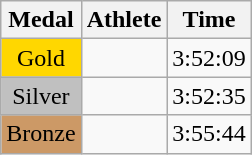<table class="wikitable">
<tr>
<th>Medal</th>
<th>Athlete</th>
<th>Time</th>
</tr>
<tr>
<td style="text-align:center;background-color:gold;">Gold</td>
<td></td>
<td>3:52:09</td>
</tr>
<tr>
<td style="text-align:center;background-color:silver;">Silver</td>
<td></td>
<td>3:52:35</td>
</tr>
<tr>
<td style="text-align:center;background-color:#CC9966;">Bronze</td>
<td></td>
<td>3:55:44</td>
</tr>
</table>
